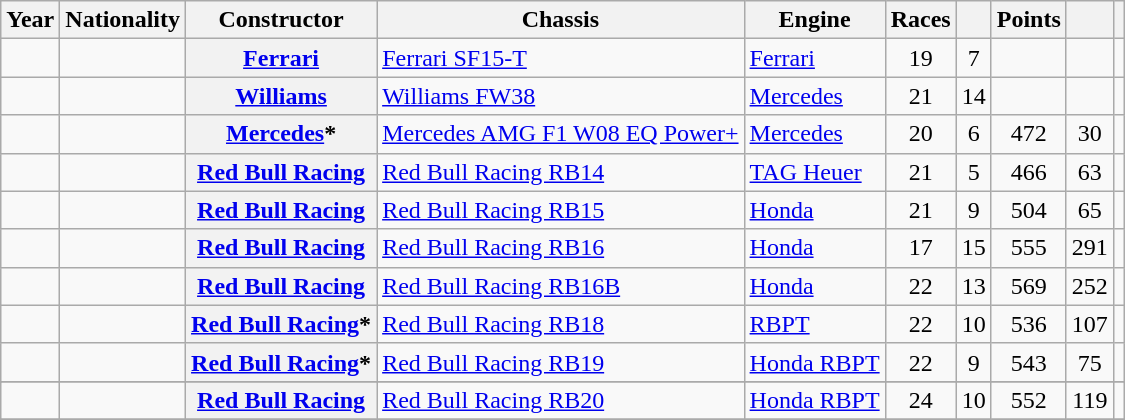<table class="wikitable plainrowheaders sortable">
<tr>
<th scope="col">Year</th>
<th scope="col">Nationality</th>
<th scope="col" class="unsortable">Constructor</th>
<th scope="col" class="unsortable">Chassis</th>
<th scope="col" class="unsortable">Engine</th>
<th scope="col">Races</th>
<th scope="col"></th>
<th scope="col">Points</th>
<th scope="col"></th>
<th scope="col" class="unsortable"></th>
</tr>
<tr>
<td style="text-align:center;"></td>
<td></td>
<th scope="row"><a href='#'>Ferrari</a></th>
<td><a href='#'>Ferrari SF15-T</a></td>
<td><a href='#'>Ferrari</a></td>
<td style="text-align:center;">19</td>
<td style="text-align:center;">7</td>
<td></td>
<td></td>
<td style="text-align:center;"></td>
</tr>
<tr>
<td style="text-align:center;"></td>
<td></td>
<th scope="row"><a href='#'>Williams</a></th>
<td><a href='#'>Williams FW38</a></td>
<td><a href='#'>Mercedes</a></td>
<td style="text-align:center;">21</td>
<td style="text-align:center;">14</td>
<td></td>
<td></td>
<td style="text-align:center;"></td>
</tr>
<tr>
<td style="text-align:center;"></td>
<td></td>
<th scope="row"><a href='#'>Mercedes</a>*</th>
<td><a href='#'>Mercedes AMG F1 W08 EQ Power+</a></td>
<td><a href='#'>Mercedes</a></td>
<td style="text-align:center;">20</td>
<td style="text-align:center;">6</td>
<td style="text-align:center;">472</td>
<td style="text-align:center;">30</td>
<td style="text-align:center;"></td>
</tr>
<tr>
<td style="text-align:center;"></td>
<td></td>
<th scope="row"><a href='#'>Red Bull Racing</a></th>
<td><a href='#'>Red Bull Racing RB14</a></td>
<td><a href='#'>TAG Heuer</a></td>
<td style="text-align:center;">21</td>
<td style="text-align:center;">5</td>
<td style="text-align:center;">466</td>
<td style="text-align:center;">63</td>
<td style="text-align:center;"></td>
</tr>
<tr>
<td style="text-align:center;"></td>
<td></td>
<th scope="row"><a href='#'>Red Bull Racing</a></th>
<td><a href='#'>Red Bull Racing RB15</a></td>
<td><a href='#'>Honda</a></td>
<td style="text-align:center;">21</td>
<td style="text-align:center;">9</td>
<td style="text-align:center;">504</td>
<td style="text-align:center;">65</td>
<td style="text-align:center;"></td>
</tr>
<tr>
<td style="text-align:center;"></td>
<td></td>
<th scope="row"><a href='#'>Red Bull Racing</a></th>
<td><a href='#'>Red Bull Racing RB16</a></td>
<td><a href='#'>Honda</a></td>
<td style="text-align:center;">17</td>
<td style="text-align:center;">15</td>
<td style="text-align:center;">555</td>
<td style="text-align:center;">291</td>
<td style="text-align:center;"></td>
</tr>
<tr>
<td style="text-align:center;"></td>
<td></td>
<th scope="row"><a href='#'>Red Bull Racing</a></th>
<td><a href='#'>Red Bull Racing RB16B</a></td>
<td><a href='#'>Honda</a></td>
<td style="text-align:center;">22</td>
<td style="text-align:center;">13</td>
<td style="text-align:center;">569</td>
<td style="text-align:center;">252</td>
<td style="text-align:center;"></td>
</tr>
<tr>
<td style="text-align:center;"></td>
<td></td>
<th scope="row"><a href='#'>Red Bull Racing</a>*</th>
<td><a href='#'>Red Bull Racing RB18</a></td>
<td><a href='#'>RBPT</a></td>
<td style="text-align:center;">22</td>
<td style="text-align:center;">10</td>
<td style="text-align:center;">536</td>
<td style="text-align:center;">107</td>
<td style="text-align:center;"></td>
</tr>
<tr>
<td style="text-align:center;"></td>
<td></td>
<th scope="row"><a href='#'>Red Bull Racing</a>*</th>
<td><a href='#'>Red Bull Racing RB19</a></td>
<td><a href='#'>Honda RBPT</a></td>
<td style="text-align:center;">22</td>
<td style="text-align:center;">9</td>
<td style="text-align:center;">543</td>
<td style="text-align:center;">75</td>
<td style="text-align:center;"></td>
</tr>
<tr>
</tr>
<tr>
<td style="text-align:center;"></td>
<td></td>
<th scope="row"><a href='#'>Red Bull Racing</a></th>
<td><a href='#'>Red Bull Racing RB20</a></td>
<td><a href='#'>Honda RBPT</a></td>
<td style="text-align:center;">24</td>
<td style="text-align:center;">10</td>
<td style="text-align:center;">552</td>
<td style="text-align:center;">119</td>
<td style="text-align:center;"></td>
</tr>
<tr>
</tr>
</table>
